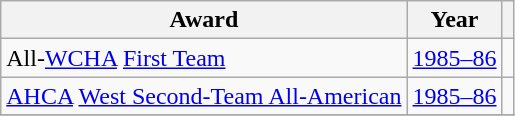<table class="wikitable">
<tr>
<th>Award</th>
<th>Year</th>
<th></th>
</tr>
<tr>
<td>All-<a href='#'>WCHA</a> <a href='#'>First Team</a></td>
<td><a href='#'>1985–86</a></td>
<td></td>
</tr>
<tr>
<td><a href='#'>AHCA</a> <a href='#'>West Second-Team All-American</a></td>
<td><a href='#'>1985–86</a></td>
<td></td>
</tr>
<tr>
</tr>
</table>
